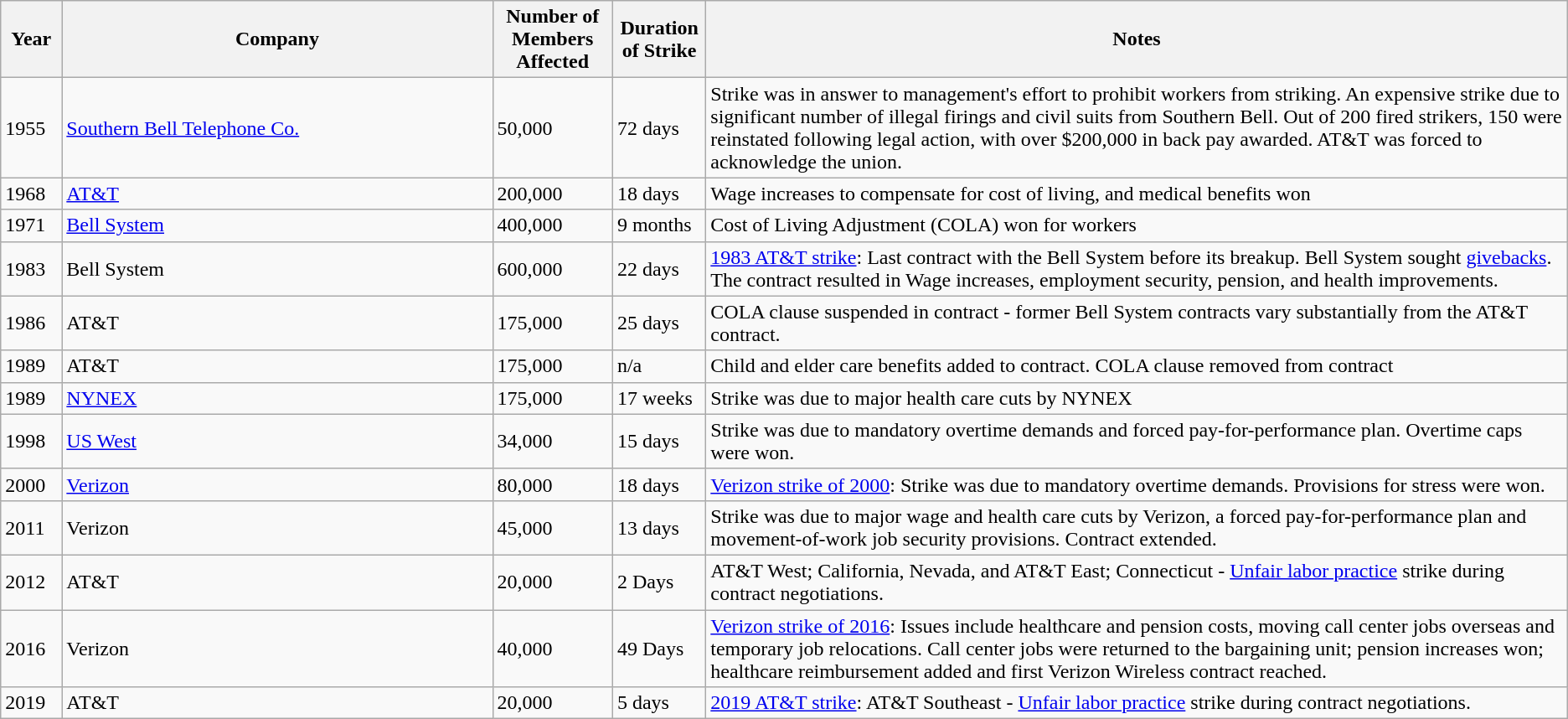<table class="wikitable">
<tr>
<th width=2%>Year</th>
<th width=20%>Company</th>
<th width=5%>Number of Members Affected</th>
<th width=1%>Duration of Strike</th>
<th width=40%>Notes</th>
</tr>
<tr>
<td>1955</td>
<td><a href='#'>Southern Bell Telephone Co.</a></td>
<td>50,000</td>
<td>72 days</td>
<td>Strike was in answer to management's effort to prohibit workers from striking. An expensive strike due to significant number of illegal firings and civil suits from Southern Bell. Out of 200 fired strikers, 150 were reinstated following legal action, with over $200,000 in back pay awarded. AT&T was forced to acknowledge the union.</td>
</tr>
<tr>
<td>1968</td>
<td><a href='#'>AT&T</a></td>
<td>200,000</td>
<td>18 days</td>
<td>Wage increases to compensate for cost of living, and medical benefits won</td>
</tr>
<tr>
<td>1971</td>
<td><a href='#'>Bell System</a></td>
<td>400,000</td>
<td>9 months</td>
<td>Cost of Living Adjustment (COLA) won for workers</td>
</tr>
<tr>
<td>1983</td>
<td>Bell System</td>
<td>600,000</td>
<td>22 days</td>
<td><a href='#'>1983 AT&T strike</a>: Last contract with the Bell System before its breakup. Bell System sought <a href='#'>givebacks</a>.  The contract resulted in Wage increases, employment security, pension, and health improvements.</td>
</tr>
<tr>
<td>1986</td>
<td>AT&T</td>
<td>175,000</td>
<td>25 days</td>
<td>COLA clause suspended in contract - former Bell System contracts vary substantially from the AT&T contract.</td>
</tr>
<tr>
<td>1989</td>
<td>AT&T</td>
<td>175,000</td>
<td>n/a</td>
<td>Child and elder care benefits added to contract. COLA clause removed from contract</td>
</tr>
<tr>
<td>1989</td>
<td><a href='#'>NYNEX</a></td>
<td>175,000</td>
<td>17 weeks</td>
<td>Strike was due to major health care cuts by NYNEX</td>
</tr>
<tr>
<td>1998</td>
<td><a href='#'>US West</a></td>
<td>34,000</td>
<td>15 days</td>
<td>Strike was due to mandatory overtime demands and forced pay-for-performance plan. Overtime caps were won.</td>
</tr>
<tr>
<td>2000</td>
<td><a href='#'>Verizon</a></td>
<td>80,000</td>
<td>18 days</td>
<td><a href='#'>Verizon strike of 2000</a>: Strike was due to mandatory overtime demands. Provisions for stress were won.</td>
</tr>
<tr>
<td>2011</td>
<td>Verizon</td>
<td>45,000</td>
<td>13 days</td>
<td>Strike was due to major wage and health care cuts by Verizon, a forced pay-for-performance plan and movement-of-work job security provisions. Contract extended.</td>
</tr>
<tr>
<td>2012</td>
<td>AT&T</td>
<td>20,000</td>
<td>2 Days</td>
<td>AT&T West; California, Nevada, and AT&T East; Connecticut - <a href='#'>Unfair labor practice</a> strike during contract negotiations.</td>
</tr>
<tr>
<td>2016</td>
<td>Verizon</td>
<td>40,000</td>
<td>49 Days</td>
<td><a href='#'>Verizon strike of 2016</a>: Issues include healthcare and pension costs, moving call center jobs overseas and temporary job relocations. Call center jobs were returned to the bargaining unit; pension increases won; healthcare reimbursement added and first Verizon Wireless contract reached.</td>
</tr>
<tr>
<td>2019</td>
<td>AT&T</td>
<td>20,000</td>
<td>5 days</td>
<td><a href='#'>2019 AT&T strike</a>: AT&T Southeast - <a href='#'>Unfair labor practice</a> strike during contract negotiations.</td>
</tr>
</table>
